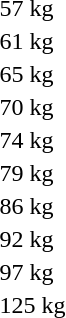<table>
<tr>
<td rowspan=2>57 kg</td>
<td rowspan=2></td>
<td rowspan=2></td>
<td></td>
</tr>
<tr>
<td></td>
</tr>
<tr>
<td rowspan=2>61 kg</td>
<td rowspan=2></td>
<td rowspan=2></td>
<td></td>
</tr>
<tr>
<td></td>
</tr>
<tr>
<td rowspan=2>65 kg</td>
<td rowspan=2></td>
<td rowspan=2></td>
<td></td>
</tr>
<tr>
<td></td>
</tr>
<tr>
<td rowspan=2>70 kg</td>
<td rowspan=2></td>
<td rowspan=2></td>
<td></td>
</tr>
<tr>
<td></td>
</tr>
<tr>
<td rowspan=2>74 kg</td>
<td rowspan=2></td>
<td rowspan=2></td>
<td></td>
</tr>
<tr>
<td></td>
</tr>
<tr>
<td rowspan=2>79 kg</td>
<td rowspan=2></td>
<td rowspan=2></td>
<td></td>
</tr>
<tr>
<td></td>
</tr>
<tr>
<td rowspan=2>86 kg</td>
<td rowspan=2></td>
<td rowspan=2></td>
<td></td>
</tr>
<tr>
<td></td>
</tr>
<tr>
<td rowspan=2>92 kg</td>
<td rowspan=2></td>
<td rowspan=2></td>
<td></td>
</tr>
<tr>
<td></td>
</tr>
<tr>
<td rowspan=2>97 kg</td>
<td rowspan=2></td>
<td rowspan=2></td>
<td></td>
</tr>
<tr>
<td></td>
</tr>
<tr>
<td rowspan=2>125 kg</td>
<td rowspan=2></td>
<td rowspan=2></td>
<td></td>
</tr>
<tr>
<td></td>
</tr>
</table>
